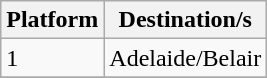<table class="wikitable">
<tr>
<th>Platform</th>
<th>Destination/s</th>
</tr>
<tr>
<td style=background:#><span>1</span></td>
<td>Adelaide/Belair</td>
</tr>
<tr>
</tr>
</table>
